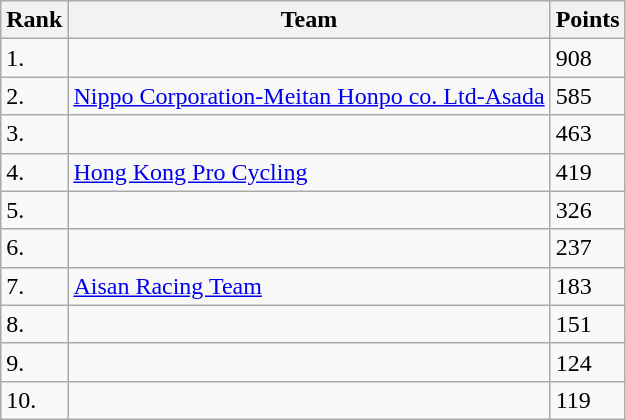<table class="wikitable sortable">
<tr>
<th>Rank</th>
<th>Team</th>
<th>Points</th>
</tr>
<tr>
<td>1.</td>
<td></td>
<td>908</td>
</tr>
<tr>
<td>2.</td>
<td><a href='#'>Nippo Corporation-Meitan Honpo co. Ltd-Asada</a></td>
<td>585</td>
</tr>
<tr>
<td>3.</td>
<td></td>
<td>463</td>
</tr>
<tr>
<td>4.</td>
<td><a href='#'>Hong Kong Pro Cycling</a></td>
<td>419</td>
</tr>
<tr>
<td>5.</td>
<td></td>
<td>326</td>
</tr>
<tr>
<td>6.</td>
<td></td>
<td>237</td>
</tr>
<tr>
<td>7.</td>
<td><a href='#'>Aisan Racing Team</a></td>
<td>183</td>
</tr>
<tr>
<td>8.</td>
<td></td>
<td>151</td>
</tr>
<tr>
<td>9.</td>
<td></td>
<td>124</td>
</tr>
<tr>
<td>10.</td>
<td></td>
<td>119</td>
</tr>
</table>
